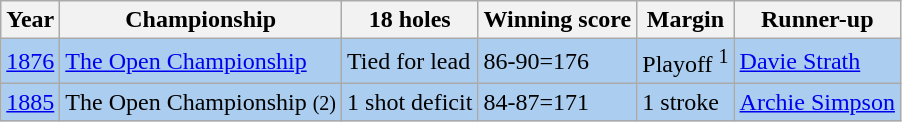<table class="wikitable">
<tr>
<th>Year</th>
<th>Championship</th>
<th>18 holes</th>
<th>Winning score</th>
<th>Margin</th>
<th>Runner-up</th>
</tr>
<tr style="background:#ABCDEF;">
<td align=center><a href='#'>1876</a></td>
<td><a href='#'>The Open Championship</a></td>
<td>Tied for lead</td>
<td>86-90=176</td>
<td>Playoff <sup>1</sup></td>
<td> <a href='#'>Davie Strath</a></td>
</tr>
<tr style="background:#ABCDEF;">
<td align=center><a href='#'>1885</a></td>
<td>The Open Championship <small> (2)</small></td>
<td>1 shot deficit</td>
<td>84-87=171</td>
<td>1 stroke</td>
<td> <a href='#'>Archie Simpson</a></td>
</tr>
</table>
